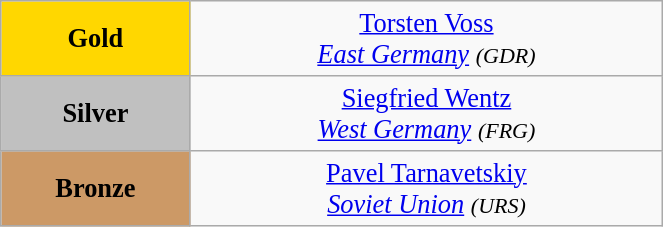<table class="wikitable" style=" text-align:center; font-size:110%;" width="35%">
<tr>
<td bgcolor="gold"><strong>Gold</strong></td>
<td> <a href='#'>Torsten Voss</a><br><em><a href='#'>East Germany</a> <small>(GDR)</small></em></td>
</tr>
<tr>
<td bgcolor="silver"><strong>Silver</strong></td>
<td> <a href='#'>Siegfried Wentz</a><br><em><a href='#'>West Germany</a> <small>(FRG)</small></em></td>
</tr>
<tr>
<td bgcolor="CC9966"><strong>Bronze</strong></td>
<td> <a href='#'>Pavel Tarnavetskiy</a><br><em><a href='#'>Soviet Union</a> <small>(URS)</small></em></td>
</tr>
</table>
